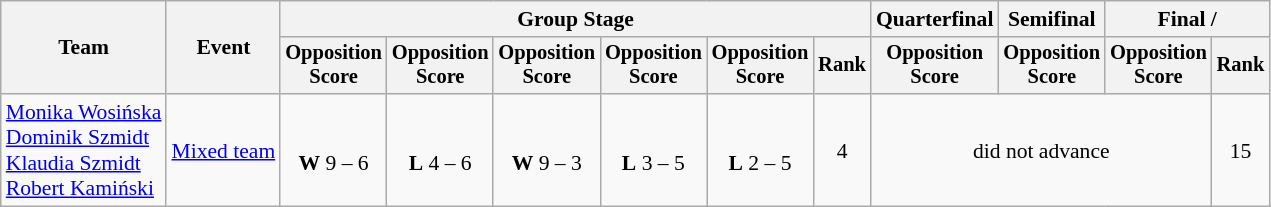<table class="wikitable" style="font-size:90%">
<tr>
<th rowspan=2>Team</th>
<th rowspan=2>Event</th>
<th colspan=6>Group Stage</th>
<th>Quarterfinal</th>
<th>Semifinal</th>
<th colspan=2>Final / </th>
</tr>
<tr style="font-size:95%">
<th>Opposition<br>Score</th>
<th>Opposition<br>Score</th>
<th>Opposition<br>Score</th>
<th>Opposition<br>Score</th>
<th>Opposition<br>Score</th>
<th>Rank</th>
<th>Opposition<br>Score</th>
<th>Opposition<br>Score</th>
<th>Opposition<br>Score</th>
<th>Rank</th>
</tr>
<tr align=center>
<td align=left><a href='#'>Monika Wosińska</a><br><a href='#'>Dominik Szmidt</a><br><a href='#'>Klaudia Szmidt</a><br><a href='#'>Robert Kamiński</a></td>
<td align=left><a href='#'>Mixed team</a></td>
<td><br><strong>W</strong> 9 – 6</td>
<td><br><strong>L</strong> 4 – 6</td>
<td><br><strong>W</strong> 9 – 3</td>
<td><br><strong>L</strong> 3 – 5</td>
<td><br><strong>L</strong> 2 – 5</td>
<td>4</td>
<td align=center colspan=3>did not advance</td>
<td>15</td>
</tr>
</table>
